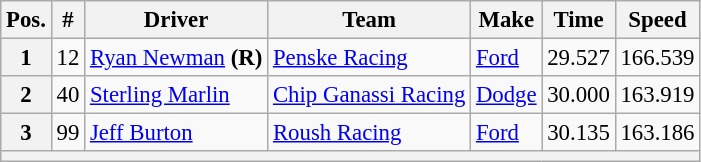<table class="wikitable" style="font-size:95%">
<tr>
<th>Pos.</th>
<th>#</th>
<th>Driver</th>
<th>Team</th>
<th>Make</th>
<th>Time</th>
<th>Speed</th>
</tr>
<tr>
<th>1</th>
<td>12</td>
<td><a href='#'>Ryan Newman</a> <strong>(R)</strong></td>
<td><a href='#'>Penske Racing</a></td>
<td><a href='#'>Ford</a></td>
<td>29.527</td>
<td>166.539</td>
</tr>
<tr>
<th>2</th>
<td>40</td>
<td><a href='#'>Sterling Marlin</a></td>
<td><a href='#'>Chip Ganassi Racing</a></td>
<td><a href='#'>Dodge</a></td>
<td>30.000</td>
<td>163.919</td>
</tr>
<tr>
<th>3</th>
<td>99</td>
<td><a href='#'>Jeff Burton</a></td>
<td><a href='#'>Roush Racing</a></td>
<td><a href='#'>Ford</a></td>
<td>30.135</td>
<td>163.186</td>
</tr>
<tr>
<th colspan="7"></th>
</tr>
</table>
